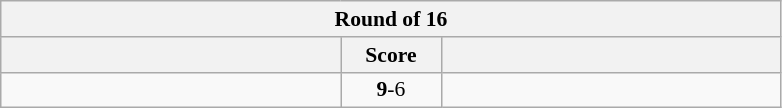<table class="wikitable" style="text-align: center; font-size:90% ">
<tr>
<th colspan=3>Round of 16</th>
</tr>
<tr>
<th align="right" width=220></th>
<th width="60">Score</th>
<th align="left" width=220></th>
</tr>
<tr>
<td align=left><strong></strong></td>
<td align=center><strong>9</strong>-6</td>
<td align=left></td>
</tr>
</table>
